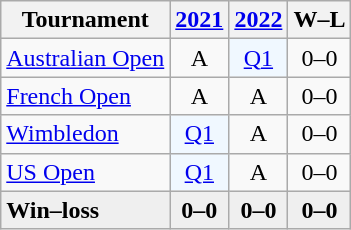<table class="wikitable" style=text-align:center>
<tr>
<th>Tournament</th>
<th><a href='#'>2021</a></th>
<th><a href='#'>2022</a></th>
<th>W–L</th>
</tr>
<tr>
<td align=left><a href='#'>Australian Open</a></td>
<td>A</td>
<td bgcolor=f0f8ff><a href='#'>Q1</a></td>
<td>0–0</td>
</tr>
<tr>
<td align=left><a href='#'>French Open</a></td>
<td>A</td>
<td>A</td>
<td>0–0</td>
</tr>
<tr>
<td align=left><a href='#'>Wimbledon</a></td>
<td bgcolor=f0f8ff><a href='#'>Q1</a></td>
<td>A</td>
<td>0–0</td>
</tr>
<tr>
<td align=left><a href='#'>US Open</a></td>
<td bgcolor=f0f8ff><a href='#'>Q1</a></td>
<td>A</td>
<td>0–0</td>
</tr>
<tr style=background:#efefef;font-weight:bold>
<td align=left>Win–loss</td>
<td>0–0</td>
<td>0–0</td>
<td>0–0</td>
</tr>
</table>
